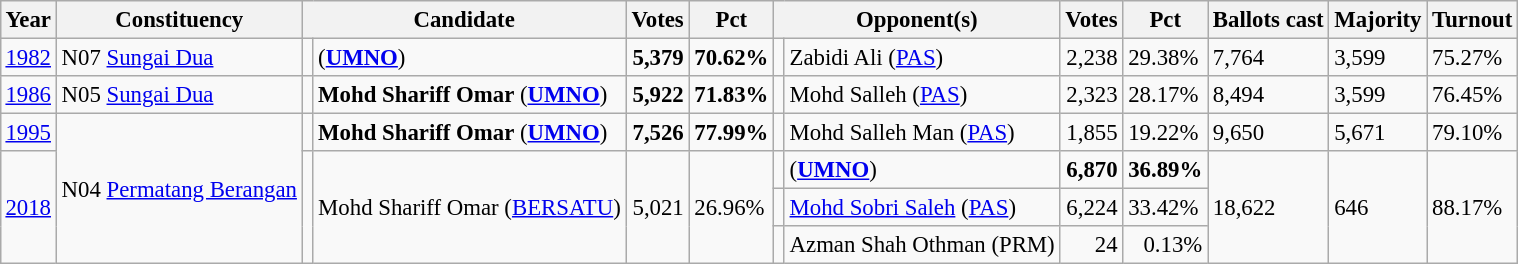<table class="wikitable" style="margin:0.5em ; font-size:95%">
<tr>
<th>Year</th>
<th>Constituency</th>
<th colspan=2>Candidate</th>
<th>Votes</th>
<th>Pct</th>
<th colspan=2>Opponent(s)</th>
<th>Votes</th>
<th>Pct</th>
<th>Ballots cast</th>
<th>Majority</th>
<th>Turnout</th>
</tr>
<tr>
<td><a href='#'>1982</a></td>
<td>N07 <a href='#'>Sungai Dua</a></td>
<td></td>
<td> (<a href='#'><strong>UMNO</strong></a>)</td>
<td align=right><strong>5,379</strong></td>
<td><strong>70.62%</strong></td>
<td></td>
<td>Zabidi Ali (<a href='#'>PAS</a>)</td>
<td align=right>2,238</td>
<td>29.38%</td>
<td>7,764</td>
<td>3,599</td>
<td>75.27%</td>
</tr>
<tr>
<td><a href='#'>1986</a></td>
<td>N05 <a href='#'>Sungai Dua</a></td>
<td></td>
<td><strong>Mohd Shariff Omar</strong> (<a href='#'><strong>UMNO</strong></a>)</td>
<td align=right><strong>5,922</strong></td>
<td><strong>71.83%</strong></td>
<td></td>
<td>Mohd Salleh (<a href='#'>PAS</a>)</td>
<td align=right>2,323</td>
<td>28.17%</td>
<td>8,494</td>
<td>3,599</td>
<td>76.45%</td>
</tr>
<tr>
<td><a href='#'>1995</a></td>
<td rowspan=4>N04 <a href='#'>Permatang Berangan</a></td>
<td></td>
<td><strong>Mohd Shariff Omar</strong> (<a href='#'><strong>UMNO</strong></a>)</td>
<td align=right><strong>7,526</strong></td>
<td><strong>77.99%</strong></td>
<td></td>
<td>Mohd Salleh Man (<a href='#'>PAS</a>)</td>
<td align=right>1,855</td>
<td>19.22%</td>
<td>9,650</td>
<td>5,671</td>
<td>79.10%</td>
</tr>
<tr>
<td rowspan=3><a href='#'>2018</a></td>
<td rowspan=3 ></td>
<td rowspan=3>Mohd Shariff Omar (<a href='#'>BERSATU</a>)</td>
<td rowspan=3 align=right>5,021</td>
<td rowspan=3>26.96%</td>
<td></td>
<td> (<a href='#'><strong>UMNO</strong></a>)</td>
<td align=right><strong>6,870</strong></td>
<td><strong>36.89%</strong></td>
<td rowspan=3>18,622</td>
<td rowspan=3>646</td>
<td rowspan=3>88.17%</td>
</tr>
<tr>
<td></td>
<td><a href='#'>Mohd Sobri Saleh</a> (<a href='#'>PAS</a>)</td>
<td align=right>6,224</td>
<td>33.42%</td>
</tr>
<tr>
<td bgcolor=></td>
<td>Azman Shah Othman (PRM)</td>
<td align=right>24</td>
<td align=right>0.13%</td>
</tr>
</table>
